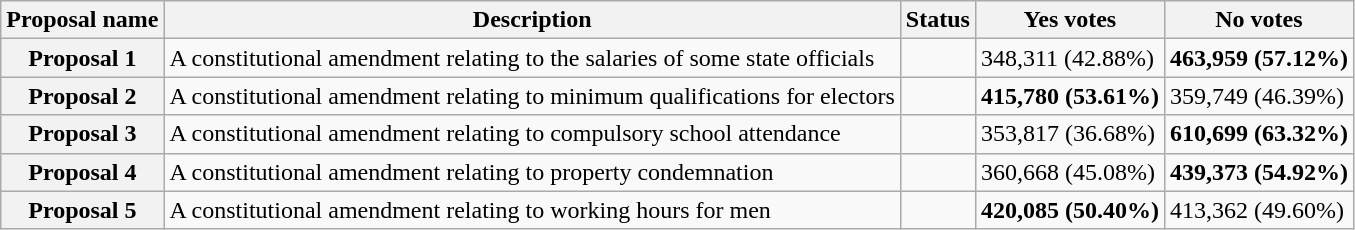<table class="wikitable sortable plainrowheaders">
<tr>
<th scope="col">Proposal name</th>
<th class="unsortable" scope="col">Description</th>
<th scope="col">Status</th>
<th scope="col">Yes votes</th>
<th scope="col">No votes</th>
</tr>
<tr>
<th scope="row">Proposal 1</th>
<td>A constitutional amendment relating to the salaries of some state officials</td>
<td></td>
<td>348,311 (42.88%)</td>
<td><strong>463,959 (57.12%)</strong></td>
</tr>
<tr>
<th scope="row">Proposal 2</th>
<td>A constitutional amendment relating to minimum qualifications for electors</td>
<td></td>
<td><strong>415,780 (53.61%)</strong></td>
<td>359,749 (46.39%)</td>
</tr>
<tr>
<th scope="row">Proposal 3</th>
<td>A constitutional amendment relating to compulsory school attendance</td>
<td></td>
<td>353,817 (36.68%)</td>
<td><strong>610,699 (63.32%)</strong></td>
</tr>
<tr>
<th scope="row">Proposal 4</th>
<td>A constitutional amendment relating to property condemnation</td>
<td></td>
<td>360,668 (45.08%)</td>
<td><strong>439,373 (54.92%)</strong></td>
</tr>
<tr>
<th scope="row">Proposal 5</th>
<td>A constitutional amendment relating to working hours for men</td>
<td></td>
<td><strong>420,085 (50.40%)</strong></td>
<td>413,362 (49.60%)</td>
</tr>
</table>
